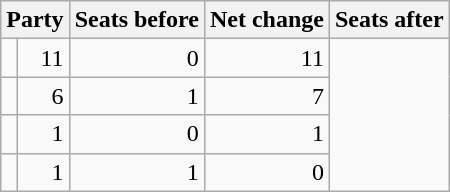<table class=wikitable style="text-align:right">
<tr>
<th colspan="2">Party</th>
<th>Seats before</th>
<th>Net change</th>
<th>Seats after</th>
</tr>
<tr>
<td></td>
<td>11</td>
<td> 0</td>
<td>11</td>
</tr>
<tr>
<td></td>
<td>6</td>
<td> 1</td>
<td>7</td>
</tr>
<tr>
<td></td>
<td>1</td>
<td> 0</td>
<td>1</td>
</tr>
<tr>
<td></td>
<td>1</td>
<td> 1</td>
<td>0</td>
</tr>
</table>
